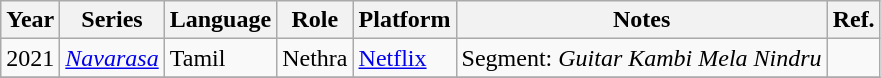<table class="wikitable sortable">
<tr>
<th>Year</th>
<th>Series</th>
<th>Language</th>
<th>Role</th>
<th>Platform</th>
<th class="unsortable">Notes</th>
<th>Ref.</th>
</tr>
<tr>
<td rowspan=1>2021</td>
<td><em><a href='#'>Navarasa</a></em></td>
<td>Tamil</td>
<td>Nethra</td>
<td><a href='#'>Netflix</a></td>
<td>Segment: <em>Guitar Kambi Mela Nindru</em></td>
<td></td>
</tr>
<tr>
</tr>
</table>
